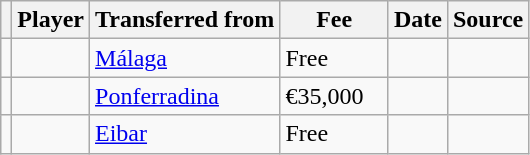<table class="wikitable plainrowheaders sortable">
<tr>
<th></th>
<th scope="col">Player</th>
<th>Transferred from</th>
<th style="width: 65px;">Fee</th>
<th scope="col">Date</th>
<th scope="col">Source</th>
</tr>
<tr>
<td align="center"></td>
<td></td>
<td> <a href='#'>Málaga</a></td>
<td>Free</td>
<td></td>
<td></td>
</tr>
<tr>
<td align="center"></td>
<td></td>
<td> <a href='#'>Ponferradina</a></td>
<td>€35,000</td>
<td></td>
<td></td>
</tr>
<tr>
<td align="center"></td>
<td></td>
<td> <a href='#'>Eibar</a></td>
<td>Free</td>
<td></td>
<td></td>
</tr>
</table>
